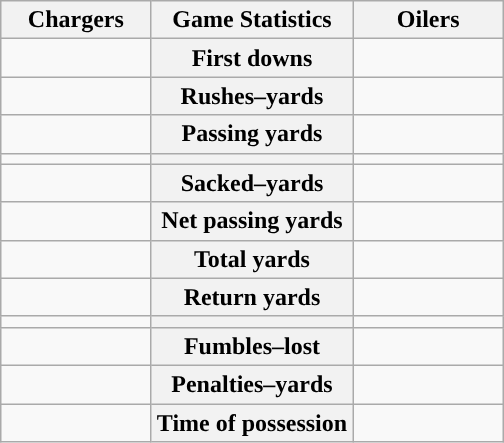<table class="wikitable" style="margin: 1em auto 1em auto">
<tr>
<th style="width:30%;">Chargers</th>
<th style="width:40%;">Game Statistics</th>
<th style="width:30%;">Oilers</th>
</tr>
<tr>
<td style="text-align:right;"></td>
<th>First downs</th>
<td></td>
</tr>
<tr>
<td style="text-align:right;"></td>
<th>Rushes–yards</th>
<td></td>
</tr>
<tr>
<td style="text-align:right;"></td>
<th>Passing yards</th>
<td></td>
</tr>
<tr>
<td style="text-align:right;"></td>
<th></th>
<td></td>
</tr>
<tr>
<td style="text-align:right;"></td>
<th>Sacked–yards</th>
<td></td>
</tr>
<tr>
<td style="text-align:right;"></td>
<th>Net passing yards</th>
<td></td>
</tr>
<tr>
<td style="text-align:right;"></td>
<th>Total yards</th>
<td></td>
</tr>
<tr>
<td style="text-align:right;"></td>
<th>Return yards</th>
<td></td>
</tr>
<tr>
<td style="text-align:right;"></td>
<th></th>
<td></td>
</tr>
<tr>
<td style="text-align:right;"></td>
<th>Fumbles–lost</th>
<td></td>
</tr>
<tr>
<td style="text-align:right;"></td>
<th>Penalties–yards</th>
<td></td>
</tr>
<tr>
<td style="text-align:right;"></td>
<th>Time of possession</th>
<td></td>
</tr>
</table>
